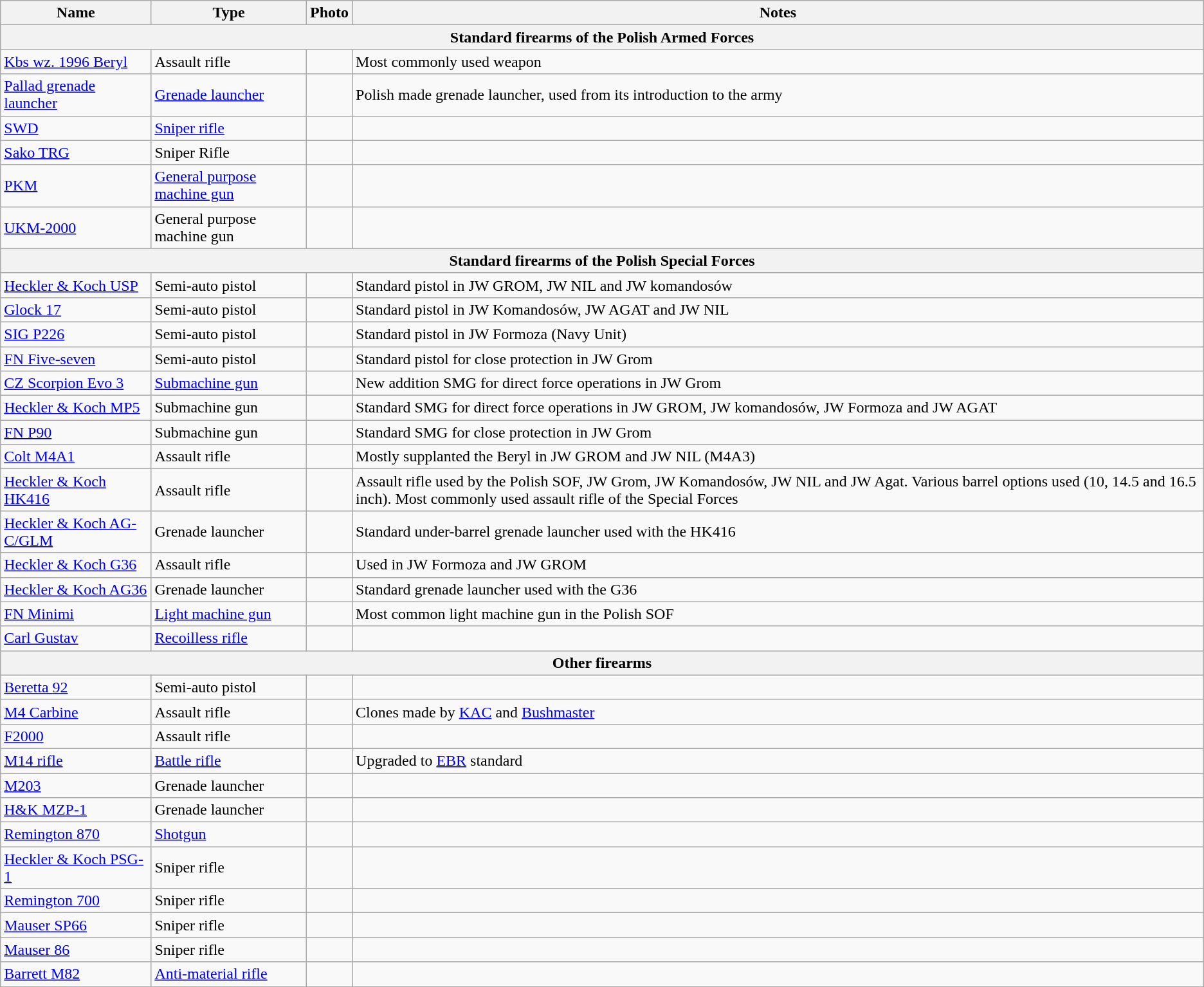<table class="wikitable">
<tr>
<th style="text-align: center;">Name</th>
<th style="text-align: center;">Type</th>
<th style="text-align: center;">Photo</th>
<th style="text-align: center;">Notes</th>
</tr>
<tr>
<th colspan=4>Standard firearms of the Polish Armed Forces</th>
</tr>
<tr>
<td><a href='#'>Kbs wz. 1996 Beryl</a></td>
<td>Assault rifle</td>
<td></td>
<td>Most commonly used weapon</td>
</tr>
<tr>
<td><a href='#'>Pallad grenade launcher</a></td>
<td><a href='#'>Grenade launcher</a></td>
<td></td>
<td>Polish made grenade launcher, used from its introduction to the army</td>
</tr>
<tr>
<td><a href='#'>SWD</a></td>
<td><a href='#'>Sniper rifle</a></td>
<td></td>
<td></td>
</tr>
<tr>
<td><a href='#'>Sako TRG</a></td>
<td>Sniper Rifle</td>
<td></td>
<td></td>
</tr>
<tr>
<td><a href='#'>PKM</a></td>
<td><a href='#'>General purpose machine gun</a></td>
<td></td>
<td></td>
</tr>
<tr>
<td><a href='#'>UKM-2000</a></td>
<td>General purpose machine gun</td>
<td></td>
<td></td>
</tr>
<tr>
<th colspan=4>Standard firearms of the Polish Special Forces</th>
</tr>
<tr>
<td><a href='#'>Heckler & Koch USP</a></td>
<td>Semi-auto pistol</td>
<td></td>
<td>Standard pistol in JW GROM, JW NIL and JW komandosów</td>
</tr>
<tr>
<td><a href='#'>Glock 17</a></td>
<td>Semi-auto pistol</td>
<td></td>
<td>Standard pistol in JW Komandosów, JW AGAT and JW NIL</td>
</tr>
<tr>
<td><a href='#'>SIG P226</a></td>
<td>Semi-auto pistol</td>
<td></td>
<td>Standard pistol in JW Formoza (Navy Unit)</td>
</tr>
<tr>
<td><a href='#'>FN Five-seven</a></td>
<td>Semi-auto pistol</td>
<td></td>
<td>Standard pistol for close protection in JW Grom</td>
</tr>
<tr>
<td><a href='#'>CZ Scorpion Evo 3</a></td>
<td><a href='#'>Submachine gun</a></td>
<td></td>
<td>New addition SMG for direct force operations in JW Grom</td>
</tr>
<tr>
<td><a href='#'>Heckler & Koch MP5</a></td>
<td>Submachine gun</td>
<td></td>
<td>Standard SMG for direct force operations in JW GROM, JW komandosów, JW Formoza and JW AGAT</td>
</tr>
<tr>
<td><a href='#'>FN P90</a></td>
<td>Submachine gun</td>
<td></td>
<td>Standard SMG for close protection in JW Grom</td>
</tr>
<tr>
<td><a href='#'>Colt M4A1</a></td>
<td>Assault rifle</td>
<td></td>
<td>Mostly supplanted the Beryl in JW GROM and JW NIL (M4A3)</td>
</tr>
<tr>
<td><a href='#'>Heckler & Koch HK416</a></td>
<td>Assault rifle</td>
<td></td>
<td>Assault rifle used by the Polish SOF, JW Grom, JW Komandosów, JW NIL and JW Agat. Various barrel options used (10, 14.5 and 16.5 inch). Most commonly used assault rifle of the Special Forces</td>
</tr>
<tr>
<td><a href='#'>Heckler & Koch AG-C/GLM</a></td>
<td>Grenade launcher</td>
<td></td>
<td>Standard under-barrel grenade launcher used with the HK416</td>
</tr>
<tr>
<td><a href='#'>Heckler & Koch G36</a></td>
<td>Assault rifle</td>
<td></td>
<td>Used in JW Formoza and JW GROM</td>
</tr>
<tr>
<td><a href='#'>Heckler & Koch AG36</a></td>
<td>Grenade launcher</td>
<td></td>
<td>Standard grenade launcher used with the G36</td>
</tr>
<tr>
<td><a href='#'>FN Minimi</a></td>
<td><a href='#'>Light machine gun</a></td>
<td></td>
<td>Most common light machine gun in the Polish SOF</td>
</tr>
<tr>
<td><a href='#'>Carl Gustav</a></td>
<td><a href='#'>Recoilless rifle</a></td>
<td></td>
<td></td>
</tr>
<tr>
<th colspan=4>Other firearms</th>
</tr>
<tr>
<td><a href='#'>Beretta 92</a></td>
<td>Semi-auto pistol</td>
<td></td>
<td></td>
</tr>
<tr>
<td><a href='#'>M4 Carbine</a></td>
<td>Assault rifle</td>
<td></td>
<td>Clones made by <a href='#'>KAC</a> and <a href='#'>Bushmaster</a></td>
</tr>
<tr>
<td><a href='#'>F2000</a></td>
<td>Assault rifle</td>
<td></td>
<td></td>
</tr>
<tr>
<td><a href='#'>M14 rifle</a></td>
<td><a href='#'>Battle rifle</a></td>
<td></td>
<td>Upgraded to <a href='#'>EBR</a> standard</td>
</tr>
<tr>
<td><a href='#'>M203</a></td>
<td>Grenade launcher</td>
<td></td>
<td></td>
</tr>
<tr>
<td><a href='#'>H&K MZP-1</a></td>
<td>Grenade launcher</td>
<td></td>
<td></td>
</tr>
<tr>
<td><a href='#'>Remington 870</a></td>
<td><a href='#'>Shotgun</a></td>
<td></td>
<td></td>
</tr>
<tr>
<td><a href='#'>Heckler & Koch PSG-1</a></td>
<td>Sniper rifle</td>
<td></td>
<td></td>
</tr>
<tr>
<td><a href='#'>Remington 700</a></td>
<td>Sniper rifle</td>
<td></td>
<td></td>
</tr>
<tr>
<td><a href='#'>Mauser SP66</a></td>
<td>Sniper rifle</td>
<td></td>
<td></td>
</tr>
<tr>
<td><a href='#'>Mauser 86</a></td>
<td>Sniper rifle</td>
<td></td>
<td></td>
</tr>
<tr>
<td><a href='#'>Barrett M82</a></td>
<td><a href='#'>Anti-material rifle</a></td>
<td></td>
<td></td>
</tr>
</table>
